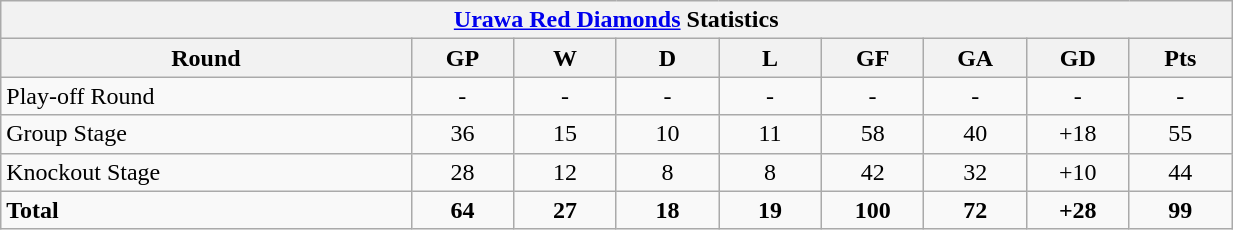<table width=65% class="wikitable" style="text-align:center;">
<tr>
<th colspan=9> <a href='#'>Urawa Red Diamonds</a> Statistics</th>
</tr>
<tr>
<th width=20%>Round</th>
<th width=5%>GP</th>
<th width=5%>W</th>
<th width=5%>D</th>
<th width=5%>L</th>
<th width=5%>GF</th>
<th width=5%>GA</th>
<th width=5%>GD</th>
<th width=5%>Pts</th>
</tr>
<tr>
<td align="left">Play-off Round</td>
<td>-</td>
<td>-</td>
<td>-</td>
<td>-</td>
<td>-</td>
<td>-</td>
<td>-</td>
<td>-</td>
</tr>
<tr>
<td align="left">Group Stage</td>
<td>36</td>
<td>15</td>
<td>10</td>
<td>11</td>
<td>58</td>
<td>40</td>
<td>+18</td>
<td>55</td>
</tr>
<tr>
<td align="left">Knockout Stage</td>
<td>28</td>
<td>12</td>
<td>8</td>
<td>8</td>
<td>42</td>
<td>32</td>
<td>+10</td>
<td>44</td>
</tr>
<tr style="font-weight:bold">
<td align="left">Total</td>
<td>64</td>
<td>27</td>
<td>18</td>
<td>19</td>
<td>100</td>
<td>72</td>
<td>+28</td>
<td>99</td>
</tr>
</table>
